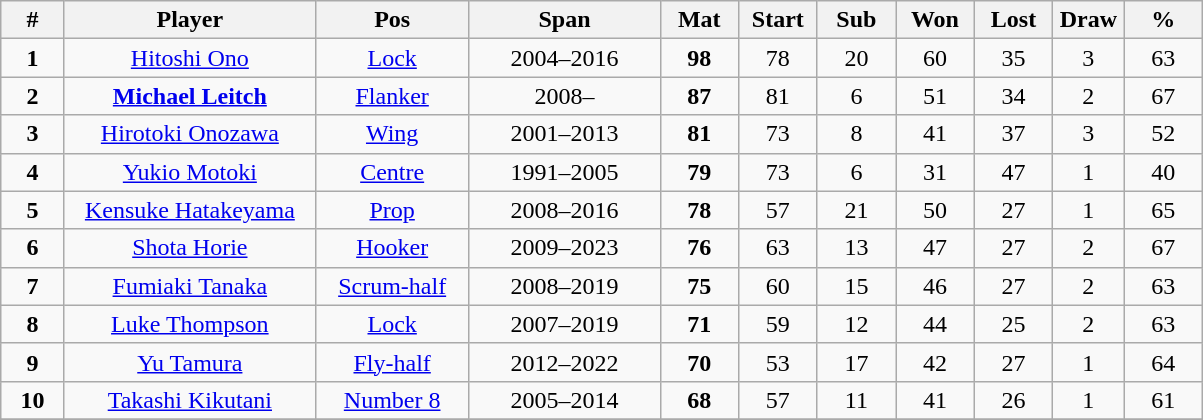<table class="wikitable" style="font-size:100%; text-align:center;">
<tr>
<th style="width:35px;">#</th>
<th style="width:160px;">Player</th>
<th style="width:95px;">Pos</th>
<th style="width:120px;">Span</th>
<th style="width:45px;">Mat</th>
<th style="width:45px;">Start</th>
<th style="width:45px;">Sub</th>
<th style="width:45px;">Won</th>
<th style="width:45px;">Lost</th>
<th style="width:40px;">Draw</th>
<th style="width:45px;">%</th>
</tr>
<tr>
<td><strong>1</strong></td>
<td><a href='#'>Hitoshi Ono</a></td>
<td><a href='#'>Lock</a></td>
<td>2004–2016</td>
<td><strong>98</strong></td>
<td>78</td>
<td>20</td>
<td>60</td>
<td>35</td>
<td>3</td>
<td>63</td>
</tr>
<tr>
<td><strong>2</strong></td>
<td><strong><a href='#'>Michael Leitch</a></strong></td>
<td><a href='#'>Flanker</a></td>
<td>2008–</td>
<td><strong>87</strong></td>
<td>81</td>
<td>6</td>
<td>51</td>
<td>34</td>
<td>2</td>
<td>67</td>
</tr>
<tr>
<td><strong>3</strong></td>
<td><a href='#'>Hirotoki Onozawa</a></td>
<td><a href='#'>Wing</a></td>
<td>2001–2013</td>
<td><strong>81</strong></td>
<td>73</td>
<td>8</td>
<td>41</td>
<td>37</td>
<td>3</td>
<td>52</td>
</tr>
<tr>
<td><strong>4</strong></td>
<td><a href='#'>Yukio Motoki</a></td>
<td><a href='#'>Centre</a></td>
<td>1991–2005</td>
<td><strong>79</strong></td>
<td>73</td>
<td>6</td>
<td>31</td>
<td>47</td>
<td>1</td>
<td>40</td>
</tr>
<tr>
<td><strong>5</strong></td>
<td><a href='#'>Kensuke Hatakeyama</a></td>
<td><a href='#'>Prop</a></td>
<td>2008–2016</td>
<td><strong>78</strong></td>
<td>57</td>
<td>21</td>
<td>50</td>
<td>27</td>
<td>1</td>
<td>65</td>
</tr>
<tr>
<td><strong>6</strong></td>
<td><a href='#'>Shota Horie</a></td>
<td><a href='#'>Hooker</a></td>
<td>2009–2023</td>
<td><strong>76</strong></td>
<td>63</td>
<td>13</td>
<td>47</td>
<td>27</td>
<td>2</td>
<td>67</td>
</tr>
<tr>
<td><strong>7</strong></td>
<td><a href='#'>Fumiaki Tanaka</a></td>
<td><a href='#'>Scrum-half</a></td>
<td>2008–2019</td>
<td><strong>75</strong></td>
<td>60</td>
<td>15</td>
<td>46</td>
<td>27</td>
<td>2</td>
<td>63</td>
</tr>
<tr>
<td><strong>8</strong></td>
<td><a href='#'>Luke Thompson</a></td>
<td><a href='#'>Lock</a></td>
<td>2007–2019</td>
<td><strong>71</strong></td>
<td>59</td>
<td>12</td>
<td>44</td>
<td>25</td>
<td>2</td>
<td>63</td>
</tr>
<tr>
<td><strong>9</strong></td>
<td><a href='#'>Yu Tamura</a></td>
<td><a href='#'>Fly-half</a></td>
<td>2012–2022</td>
<td><strong>70</strong></td>
<td>53</td>
<td>17</td>
<td>42</td>
<td>27</td>
<td>1</td>
<td>64</td>
</tr>
<tr>
<td><strong>10</strong></td>
<td><a href='#'>Takashi Kikutani</a></td>
<td><a href='#'>Number 8</a></td>
<td>2005–2014</td>
<td><strong>68</strong></td>
<td>57</td>
<td>11</td>
<td>41</td>
<td>26</td>
<td>1</td>
<td>61</td>
</tr>
<tr>
</tr>
</table>
